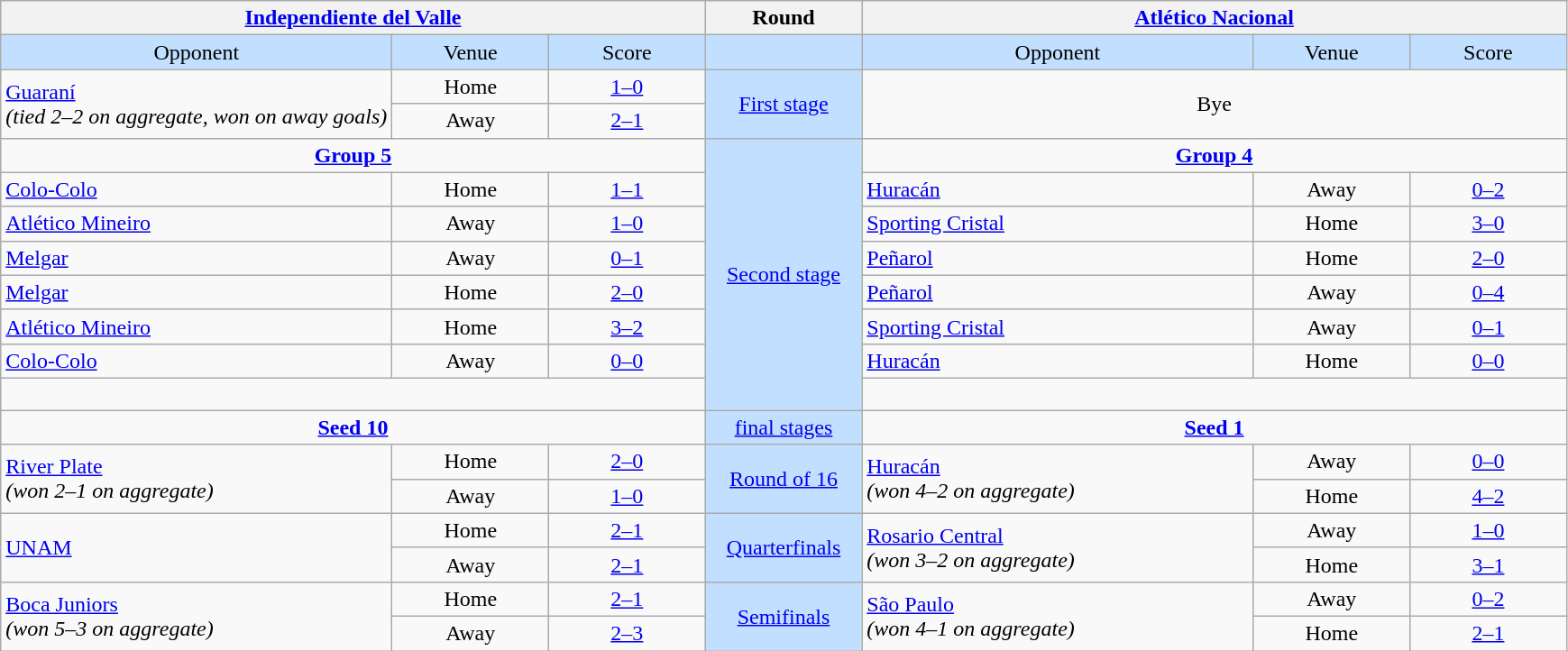<table class="wikitable" style="text-align: center;">
<tr>
<th colspan=3> <a href='#'>Independiente del Valle</a></th>
<th>Round</th>
<th colspan=3> <a href='#'>Atlético Nacional</a></th>
</tr>
<tr bgcolor=#c1e0ff>
<td width=25%>Opponent</td>
<td width=10%>Venue</td>
<td width=10%>Score</td>
<td width=10%></td>
<td width=25%>Opponent</td>
<td width=10%>Venue</td>
<td width=10%>Score</td>
</tr>
<tr>
<td align=left rowspan=2> <a href='#'>Guaraní</a><br><em>(tied 2–2 on aggregate, won on away goals)</em></td>
<td>Home</td>
<td><a href='#'>1–0</a></td>
<td bgcolor=#c1e0ff rowspan=2><a href='#'>First stage</a></td>
<td colspan=3 rowspan=2>Bye</td>
</tr>
<tr>
<td>Away</td>
<td><a href='#'>2–1</a></td>
</tr>
<tr>
<td colspan=3><strong><a href='#'>Group 5</a></strong></td>
<td rowspan=8 bgcolor=#c1e0ff><a href='#'>Second stage</a></td>
<td colspan=3><strong><a href='#'>Group 4</a></strong></td>
</tr>
<tr>
<td align=left> <a href='#'>Colo-Colo</a></td>
<td>Home</td>
<td><a href='#'>1–1</a></td>
<td align=left> <a href='#'>Huracán</a></td>
<td>Away</td>
<td><a href='#'>0–2</a></td>
</tr>
<tr>
<td align=left> <a href='#'>Atlético Mineiro</a></td>
<td>Away</td>
<td><a href='#'>1–0</a></td>
<td align=left> <a href='#'>Sporting Cristal</a></td>
<td>Home</td>
<td><a href='#'>3–0</a></td>
</tr>
<tr>
<td align=left> <a href='#'>Melgar</a></td>
<td>Away</td>
<td><a href='#'>0–1</a></td>
<td align=left> <a href='#'>Peñarol</a></td>
<td>Home</td>
<td><a href='#'>2–0</a></td>
</tr>
<tr>
<td align=left> <a href='#'>Melgar</a></td>
<td>Home</td>
<td><a href='#'>2–0</a></td>
<td align=left> <a href='#'>Peñarol</a></td>
<td>Away</td>
<td><a href='#'>0–4</a></td>
</tr>
<tr>
<td align=left> <a href='#'>Atlético Mineiro</a></td>
<td>Home</td>
<td><a href='#'>3–2</a></td>
<td align=left> <a href='#'>Sporting Cristal</a></td>
<td>Away</td>
<td><a href='#'>0–1</a></td>
</tr>
<tr>
<td align=left> <a href='#'>Colo-Colo</a></td>
<td>Away</td>
<td><a href='#'>0–0</a></td>
<td align=left> <a href='#'>Huracán</a></td>
<td>Home</td>
<td><a href='#'>0–0</a></td>
</tr>
<tr>
<td colspan=3 align=center valign=top style="font-size:90%"><br></td>
<td colspan=3 align=center valign=top style="font-size:90%"><br></td>
</tr>
<tr>
<td colspan=3><strong><a href='#'>Seed 10</a></strong></td>
<td bgcolor=#c1e0ff><a href='#'>final stages</a></td>
<td colspan=3><strong><a href='#'>Seed 1</a></strong></td>
</tr>
<tr>
<td rowspan=2 align=left> <a href='#'>River Plate</a><br><em>(won 2–1 on aggregate)</em></td>
<td>Home</td>
<td><a href='#'>2–0</a></td>
<td rowspan=2 bgcolor=#c1e0ff><a href='#'>Round of 16</a></td>
<td rowspan=2 align=left> <a href='#'>Huracán</a><br><em>(won 4–2 on aggregate)</em></td>
<td>Away</td>
<td><a href='#'>0–0</a></td>
</tr>
<tr>
<td>Away</td>
<td><a href='#'>1–0</a></td>
<td>Home</td>
<td><a href='#'>4–2</a></td>
</tr>
<tr>
<td rowspan=2 align=left> <a href='#'>UNAM</a><br></td>
<td>Home</td>
<td><a href='#'>2–1</a></td>
<td rowspan=2 bgcolor=#c1e0ff><a href='#'>Quarterfinals</a></td>
<td rowspan=2 align=left> <a href='#'>Rosario Central</a><br><em>(won 3–2 on aggregate)</em></td>
<td>Away</td>
<td><a href='#'>1–0</a></td>
</tr>
<tr>
<td>Away</td>
<td><a href='#'>2–1</a></td>
<td>Home</td>
<td><a href='#'>3–1</a></td>
</tr>
<tr>
<td rowspan=2 align=left> <a href='#'>Boca Juniors</a><br><em>(won 5–3 on aggregate)</em></td>
<td>Home</td>
<td><a href='#'>2–1</a></td>
<td rowspan=2 bgcolor=#c1e0ff><a href='#'>Semifinals</a></td>
<td rowspan=2 align=left> <a href='#'>São Paulo</a><br><em>(won 4–1 on aggregate)</em></td>
<td>Away</td>
<td><a href='#'>0–2</a></td>
</tr>
<tr>
<td>Away</td>
<td><a href='#'>2–3</a></td>
<td>Home</td>
<td><a href='#'>2–1</a></td>
</tr>
</table>
